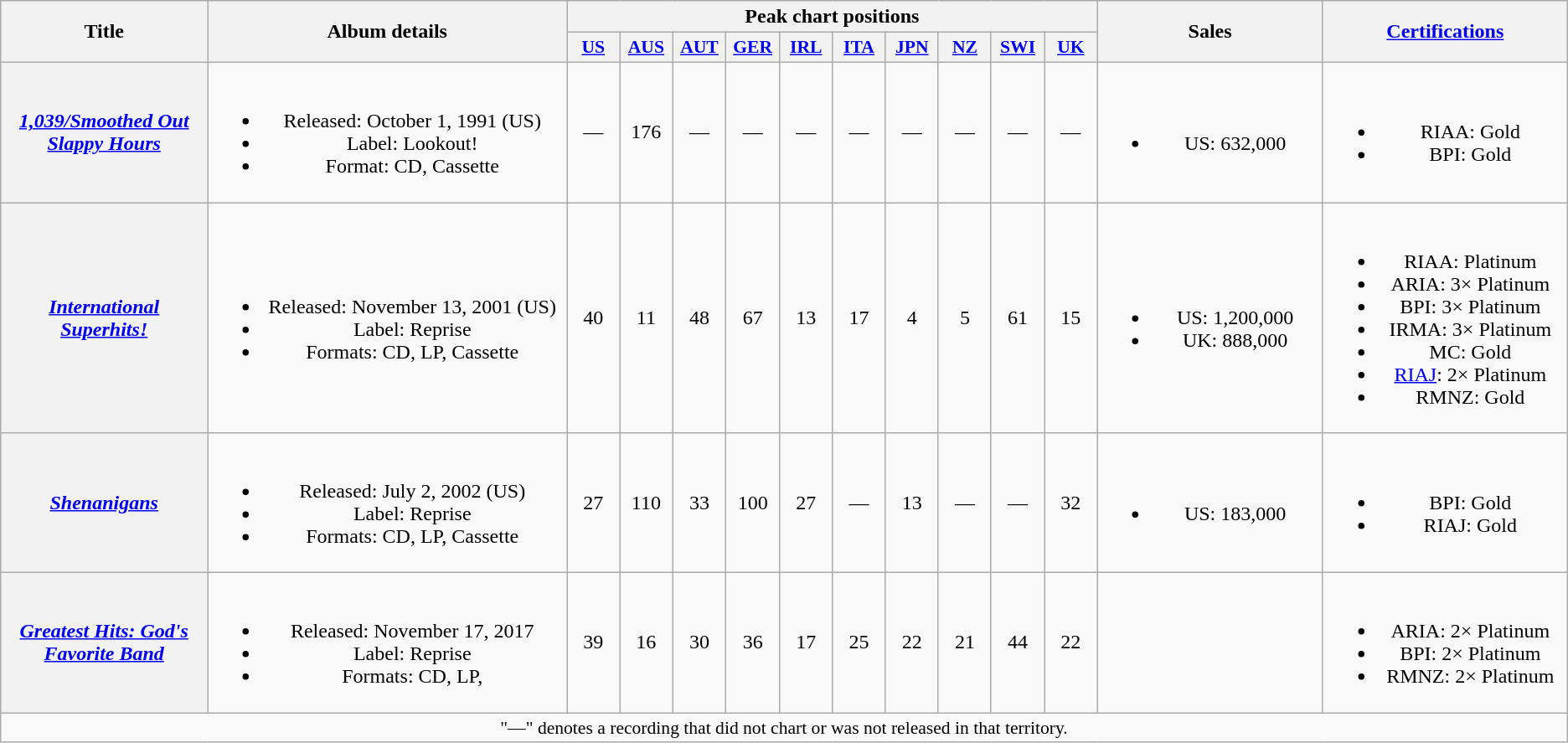<table class="wikitable plainrowheaders" style="text-align:center;">
<tr>
<th scope="col" rowspan="2" style="width:10em;">Title</th>
<th scope="col" rowspan="2" style="width:18em;">Album details</th>
<th scope="col" colspan="10">Peak chart positions</th>
<th scope="col" rowspan="2" style="width:11em;">Sales</th>
<th scope="col" rowspan="2" style="width:12em;"><a href='#'>Certifications</a></th>
</tr>
<tr>
<th scope="col" style="width:2.5em;font-size:90%;"><a href='#'>US</a><br></th>
<th scope="col" style="width:2.5em;font-size:90%;"><a href='#'>AUS</a><br></th>
<th scope="col" style="width:2.5em;font-size:90%;"><a href='#'>AUT</a><br></th>
<th scope="col" style="width:2.5em;font-size:90%;"><a href='#'>GER</a><br></th>
<th scope="col" style="width:2.5em;font-size:90%;"><a href='#'>IRL</a><br></th>
<th scope="col" style="width:2.5em;font-size:90%;"><a href='#'>ITA</a><br></th>
<th scope="col" style="width:2.5em;font-size:90%;"><a href='#'>JPN</a><br></th>
<th scope="col" style="width:2.5em;font-size:90%;"><a href='#'>NZ</a><br></th>
<th scope="col" style="width:2.5em;font-size:90%;"><a href='#'>SWI</a><br></th>
<th scope="col" style="width:2.5em;font-size:90%;"><a href='#'>UK</a><br></th>
</tr>
<tr>
<th scope="row"><em><a href='#'>1,039/Smoothed Out Slappy Hours</a></em></th>
<td><br><ul><li>Released: October 1, 1991 <span>(US)</span></li><li>Label: Lookout!</li><li>Format: CD, Cassette</li></ul></td>
<td>—</td>
<td>176</td>
<td>—</td>
<td>—</td>
<td>—</td>
<td>—</td>
<td>—</td>
<td>—</td>
<td>—</td>
<td>—</td>
<td><br><ul><li>US: 632,000</li></ul></td>
<td><br><ul><li>RIAA: Gold</li><li>BPI: Gold</li></ul></td>
</tr>
<tr>
<th scope="row"><em><a href='#'>International Superhits!</a></em></th>
<td><br><ul><li>Released: November 13, 2001 <span>(US)</span></li><li>Label: Reprise</li><li>Formats: CD, LP, Cassette</li></ul></td>
<td>40</td>
<td>11</td>
<td>48</td>
<td>67</td>
<td>13</td>
<td>17</td>
<td>4</td>
<td>5</td>
<td>61</td>
<td>15</td>
<td><br><ul><li>US: 1,200,000</li><li>UK: 888,000</li></ul></td>
<td><br><ul><li>RIAA: Platinum</li><li>ARIA: 3× Platinum</li><li>BPI: 3× Platinum</li><li>IRMA: 3× Platinum</li><li>MC: Gold</li><li><a href='#'>RIAJ</a>: 2× Platinum</li><li>RMNZ: Gold</li></ul></td>
</tr>
<tr>
<th scope="row"><em><a href='#'>Shenanigans</a></em></th>
<td><br><ul><li>Released: July 2, 2002 <span>(US)</span></li><li>Label: Reprise</li><li>Formats: CD, LP, Cassette</li></ul></td>
<td>27</td>
<td>110</td>
<td>33</td>
<td>100</td>
<td>27</td>
<td>—</td>
<td>13</td>
<td>—</td>
<td>—</td>
<td>32</td>
<td><br><ul><li>US: 183,000</li></ul></td>
<td><br><ul><li>BPI: Gold</li><li>RIAJ: Gold</li></ul></td>
</tr>
<tr>
<th scope="row"><em><a href='#'>Greatest Hits: God's Favorite Band</a></em></th>
<td><br><ul><li>Released: November 17, 2017</li><li>Label: Reprise</li><li>Formats: CD, LP,</li></ul></td>
<td>39</td>
<td>16</td>
<td>30</td>
<td>36</td>
<td>17</td>
<td>25</td>
<td>22</td>
<td>21</td>
<td>44</td>
<td>22</td>
<td></td>
<td><br><ul><li>ARIA: 2× Platinum</li><li>BPI: 2× Platinum</li><li>RMNZ: 2× Platinum</li></ul></td>
</tr>
<tr>
<td colspan="15" style="font-size:90%">"—" denotes a recording that did not chart or was not released in that territory.</td>
</tr>
</table>
